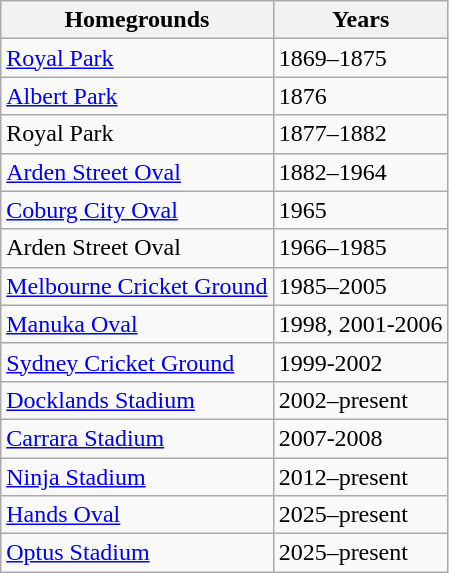<table class="wikitable">
<tr>
<th>Homegrounds</th>
<th>Years</th>
</tr>
<tr>
<td><a href='#'>Royal Park</a></td>
<td>1869–1875</td>
</tr>
<tr>
<td><a href='#'>Albert Park</a></td>
<td>1876</td>
</tr>
<tr>
<td>Royal Park</td>
<td>1877–1882</td>
</tr>
<tr>
<td><a href='#'>Arden Street Oval</a></td>
<td>1882–1964</td>
</tr>
<tr>
<td><a href='#'>Coburg City Oval</a></td>
<td>1965</td>
</tr>
<tr>
<td>Arden Street Oval</td>
<td>1966–1985</td>
</tr>
<tr>
<td><a href='#'>Melbourne Cricket Ground</a></td>
<td>1985–2005</td>
</tr>
<tr>
<td><a href='#'>Manuka Oval</a></td>
<td>1998, 2001-2006</td>
</tr>
<tr>
<td><a href='#'>Sydney Cricket Ground</a></td>
<td>1999-2002</td>
</tr>
<tr>
<td><a href='#'>Docklands Stadium</a></td>
<td>2002–present</td>
</tr>
<tr>
<td><a href='#'>Carrara Stadium</a></td>
<td>2007-2008</td>
</tr>
<tr>
<td><a href='#'>Ninja Stadium</a></td>
<td>2012–present</td>
</tr>
<tr>
<td><a href='#'>Hands Oval</a></td>
<td>2025–present</td>
</tr>
<tr>
<td><a href='#'>Optus Stadium</a></td>
<td>2025–present</td>
</tr>
</table>
